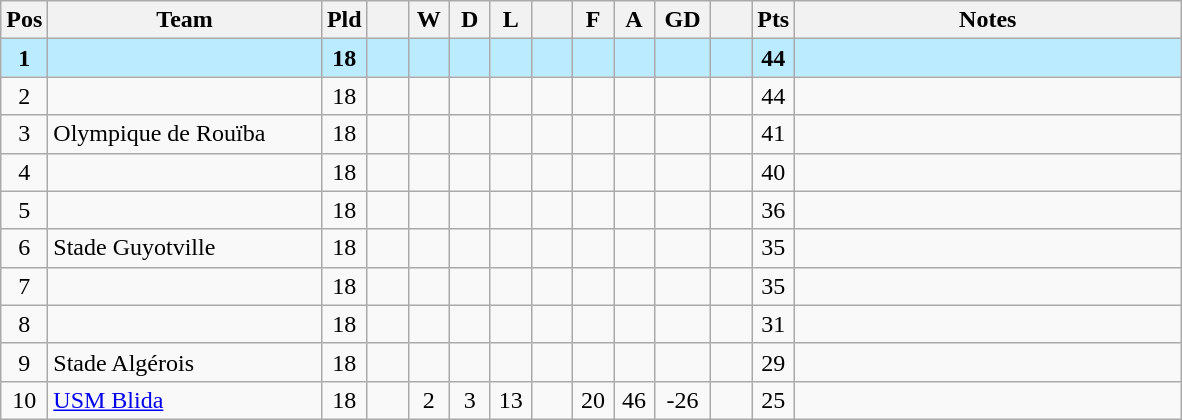<table class="wikitable" style="text-align: center;">
<tr>
<th width=20>Pos</th>
<th width=175>Team</th>
<th width=20>Pld</th>
<th width=20></th>
<th width=20>W</th>
<th width=20>D</th>
<th width=20>L</th>
<th width=20></th>
<th width=20>F</th>
<th width=20>A</th>
<th width=30>GD</th>
<th width=20></th>
<th width=20>Pts</th>
<th width=250>Notes</th>
</tr>
<tr style="background:#BBEBFF;">
<td><strong>1</strong></td>
<td align=left><strong></strong></td>
<td><strong>18</strong></td>
<td></td>
<td><strong></strong></td>
<td><strong></strong></td>
<td><strong></strong></td>
<td></td>
<td><strong></strong></td>
<td><strong></strong></td>
<td><strong></strong></td>
<td></td>
<td><strong>44</strong></td>
<td></td>
</tr>
<tr>
<td>2</td>
<td align=left></td>
<td>18</td>
<td></td>
<td></td>
<td></td>
<td></td>
<td></td>
<td></td>
<td></td>
<td></td>
<td></td>
<td>44</td>
<td></td>
</tr>
<tr>
<td>3</td>
<td align=left>Olympique de Rouïba</td>
<td>18</td>
<td></td>
<td></td>
<td></td>
<td></td>
<td></td>
<td></td>
<td></td>
<td></td>
<td></td>
<td>41</td>
<td></td>
</tr>
<tr>
<td>4</td>
<td align=left></td>
<td>18</td>
<td></td>
<td></td>
<td></td>
<td></td>
<td></td>
<td></td>
<td></td>
<td></td>
<td></td>
<td>40</td>
<td></td>
</tr>
<tr>
<td>5</td>
<td align=left></td>
<td>18</td>
<td></td>
<td></td>
<td></td>
<td></td>
<td></td>
<td></td>
<td></td>
<td></td>
<td></td>
<td>36</td>
<td></td>
</tr>
<tr>
<td>6</td>
<td align=left>Stade Guyotville</td>
<td>18</td>
<td></td>
<td></td>
<td></td>
<td></td>
<td></td>
<td></td>
<td></td>
<td></td>
<td></td>
<td>35</td>
<td></td>
</tr>
<tr>
<td>7</td>
<td align=left></td>
<td>18</td>
<td></td>
<td></td>
<td></td>
<td></td>
<td></td>
<td></td>
<td></td>
<td></td>
<td></td>
<td>35</td>
<td></td>
</tr>
<tr>
<td>8</td>
<td align=left></td>
<td>18</td>
<td></td>
<td></td>
<td></td>
<td></td>
<td></td>
<td></td>
<td></td>
<td></td>
<td></td>
<td>31</td>
<td></td>
</tr>
<tr>
<td>9</td>
<td align=left>Stade Algérois</td>
<td>18</td>
<td></td>
<td></td>
<td></td>
<td></td>
<td></td>
<td></td>
<td></td>
<td></td>
<td></td>
<td>29</td>
<td></td>
</tr>
<tr>
<td>10</td>
<td align=left><a href='#'>USM Blida</a></td>
<td>18</td>
<td></td>
<td>2</td>
<td>3</td>
<td>13</td>
<td></td>
<td>20</td>
<td>46</td>
<td>-26</td>
<td></td>
<td>25</td>
<td></td>
</tr>
</table>
